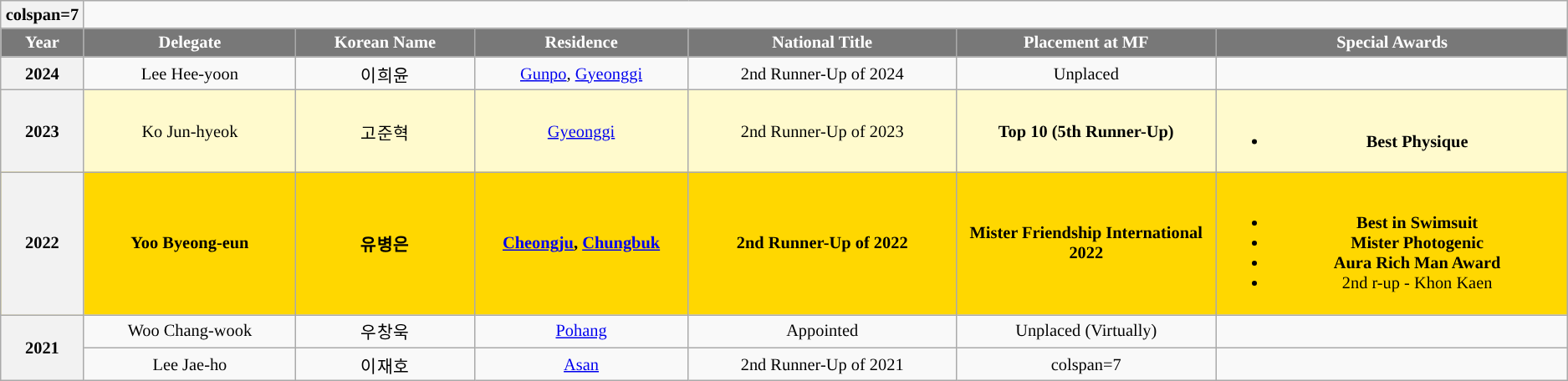<table class="wikitable sortable" style="font-size: 85%; text-align:center">
<tr>
<th>colspan=7 </th>
</tr>
<tr>
<th width="60" style="background-color:#787878;color:#FFFFFF;">Year</th>
<th width="180" style="background-color:#787878;color:#FFFFFF;">Delegate</th>
<th width="150" style="background-color:#787878;color:#FFFFFF;">Korean Name</th>
<th width="180" style="background-color:#787878;color:#FFFFFF;">Residence</th>
<th width="230" style="background-color:#787878;color:#FFFFFF;">National Title</th>
<th width="220" style="background-color:#787878;color:#FFFFFF;">Placement at MF</th>
<th width="300" style="background-color:#787878;color:#FFFFFF;">Special Awards</th>
</tr>
<tr>
<th>2024</th>
<td>Lee Hee-yoon</td>
<td>이희윤</td>
<td><a href='#'>Gunpo</a>, <a href='#'>Gyeonggi</a></td>
<td>2nd Runner-Up of 2024</td>
<td>Unplaced</td>
</tr>
<tr style="background-color:#FFFACD;">
<th>2023</th>
<td>Ko Jun-hyeok</td>
<td>고준혁</td>
<td><a href='#'>Gyeonggi</a></td>
<td>2nd Runner-Up of 2023</td>
<td><strong>Top 10 (5th Runner-Up)</strong></td>
<td><br><ul><li><strong>Best Physique</strong></li></ul></td>
</tr>
<tr style="background-color:GOLD;">
<th><strong>2022</strong></th>
<td><strong>Yoo Byeong-eun</strong></td>
<td><strong>유병은</strong></td>
<td><strong><a href='#'>Cheongju</a>, <a href='#'>Chungbuk</a></strong></td>
<td><strong>2nd Runner-Up of 2022</strong></td>
<td><strong>Mister Friendship International 2022</strong></td>
<td><br><ul><li><strong>Best in Swimsuit</strong></li><li><strong>Mister Photogenic</strong></li><li><strong>Aura Rich Man Award</strong></li><li>2nd r-up - Khon Kaen</li></ul></td>
</tr>
<tr>
<th rowspan="2">2021</th>
<td>Woo Chang-wook</td>
<td>우창욱</td>
<td><a href='#'>Pohang</a></td>
<td>Appointed</td>
<td>Unplaced (Virtually)</td>
<td></td>
</tr>
<tr>
<td>Lee Jae-ho</td>
<td>이재호</td>
<td><a href='#'>Asan</a></td>
<td>2nd Runner-Up of 2021</td>
<td>colspan=7 </td>
</tr>
</table>
